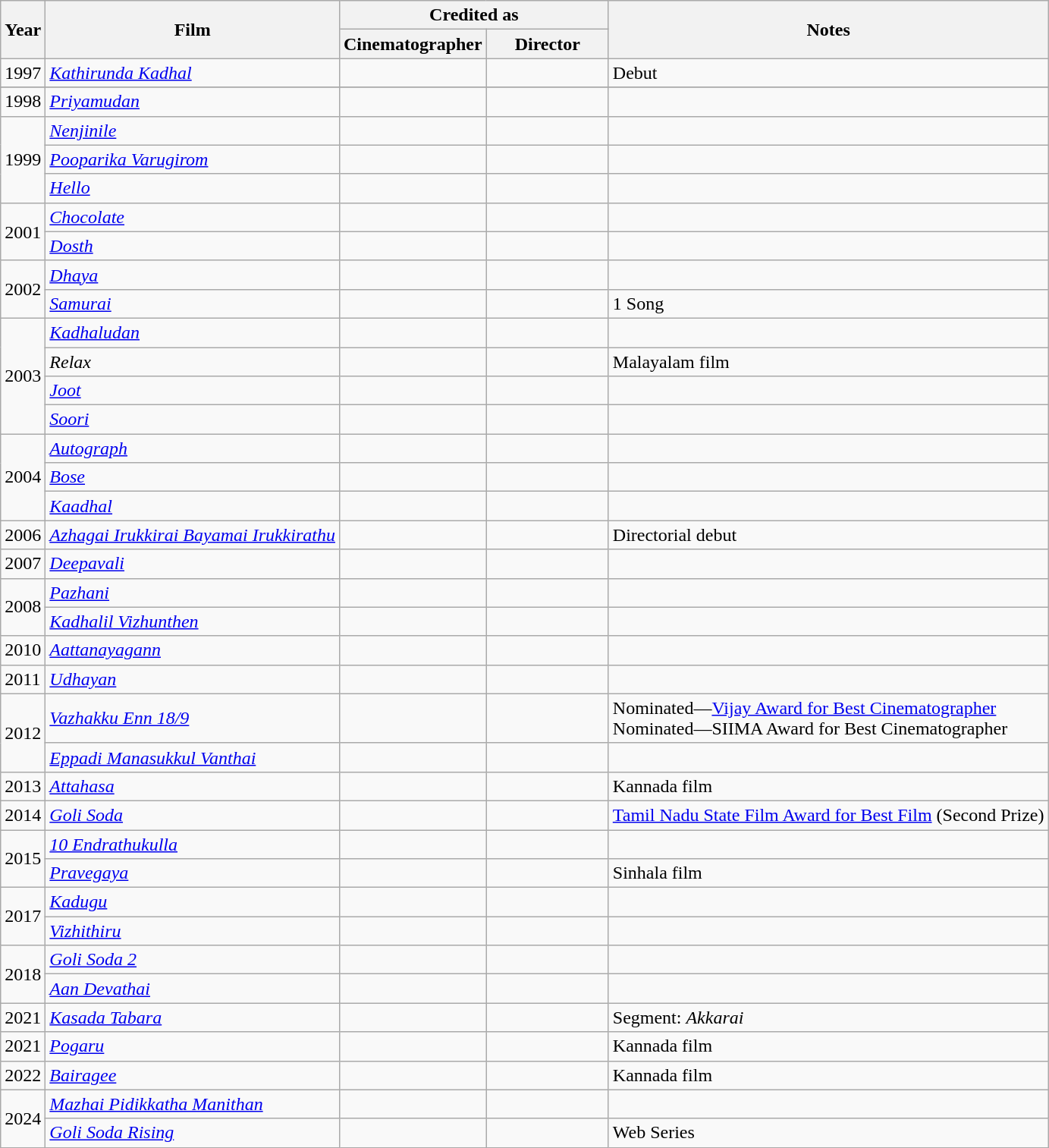<table class="wikitable sortable">
<tr>
<th rowspan="2">Year</th>
<th ! rowspan="2">Film</th>
<th ! colspan="2">Credited as</th>
<th ! rowspan="2" class="unsortable">Notes</th>
</tr>
<tr>
<th style="width:100px;">Cinematographer</th>
<th style="width:100px;">Director</th>
</tr>
<tr>
<td>1997</td>
<td><em><a href='#'>Kathirunda Kadhal</a></em></td>
<td style="text-align:center;"></td>
<td></td>
<td>Debut</td>
</tr>
<tr>
</tr>
<tr>
<td>1998</td>
<td><em><a href='#'>Priyamudan</a></em></td>
<td style="text-align:center;"></td>
<td></td>
<td></td>
</tr>
<tr>
<td rowspan="3">1999</td>
<td><em><a href='#'>Nenjinile</a></em></td>
<td style="text-align:center;"></td>
<td></td>
<td></td>
</tr>
<tr>
<td><em><a href='#'>Pooparika Varugirom</a></em></td>
<td style="text-align:center;"></td>
<td></td>
<td></td>
</tr>
<tr>
<td><em><a href='#'>Hello</a></em></td>
<td style="text-align:center;"></td>
<td></td>
<td></td>
</tr>
<tr>
<td rowspan="2">2001</td>
<td><em><a href='#'>Chocolate</a></em></td>
<td style="text-align:center;"></td>
<td></td>
<td></td>
</tr>
<tr>
<td><em><a href='#'>Dosth</a></em></td>
<td style="text-align:center;"></td>
<td></td>
<td></td>
</tr>
<tr>
<td rowspan="2">2002</td>
<td><em><a href='#'>Dhaya</a></em></td>
<td style="text-align:center;"></td>
<td></td>
<td></td>
</tr>
<tr>
<td><em><a href='#'>Samurai</a></em></td>
<td style="text-align:center;"></td>
<td></td>
<td>1 Song</td>
</tr>
<tr>
<td rowspan="4">2003</td>
<td><em><a href='#'>Kadhaludan</a></em></td>
<td style="text-align:center;"></td>
<td></td>
<td></td>
</tr>
<tr>
<td><em>Relax</em></td>
<td style="text-align:center;"></td>
<td></td>
<td>Malayalam film</td>
</tr>
<tr>
<td><em><a href='#'>Joot</a></em></td>
<td style="text-align:center;"></td>
<td></td>
<td></td>
</tr>
<tr>
<td><em><a href='#'>Soori</a></em></td>
<td style="text-align:center;"></td>
<td></td>
<td></td>
</tr>
<tr>
<td rowspan="3">2004</td>
<td><em><a href='#'>Autograph</a></em></td>
<td style="text-align:center;"></td>
<td></td>
<td></td>
</tr>
<tr>
<td><em><a href='#'>Bose</a></em></td>
<td style="text-align:center;"></td>
<td></td>
<td></td>
</tr>
<tr>
<td><em><a href='#'>Kaadhal</a></em></td>
<td style="text-align:center;"></td>
<td></td>
<td></td>
</tr>
<tr>
<td>2006</td>
<td><em><a href='#'>Azhagai Irukkirai Bayamai Irukkirathu</a></em></td>
<td style="text-align:center;"></td>
<td style="text-align:center;"></td>
<td>Directorial debut</td>
</tr>
<tr>
<td>2007</td>
<td><em><a href='#'>Deepavali</a></em></td>
<td style="text-align:center;"></td>
<td></td>
<td></td>
</tr>
<tr>
<td rowspan="2">2008</td>
<td><em><a href='#'>Pazhani</a></em></td>
<td style="text-align:center;"></td>
<td></td>
<td></td>
</tr>
<tr>
<td><em><a href='#'>Kadhalil Vizhunthen</a></em></td>
<td style="text-align:center;"></td>
<td></td>
<td></td>
</tr>
<tr>
<td>2010</td>
<td><em><a href='#'>Aattanayagann</a></em></td>
<td style="text-align:center;"></td>
<td></td>
<td></td>
</tr>
<tr>
<td>2011</td>
<td><em><a href='#'>Udhayan</a></em></td>
<td style="text-align:center;"></td>
<td></td>
<td></td>
</tr>
<tr>
<td rowspan="2">2012</td>
<td><em><a href='#'>Vazhakku Enn 18/9</a></em></td>
<td style="text-align:center;"></td>
<td></td>
<td>Nominated—<a href='#'>Vijay Award for Best Cinematographer</a><br>Nominated—SIIMA Award for Best Cinematographer</td>
</tr>
<tr>
<td><em><a href='#'>Eppadi Manasukkul Vanthai</a></em></td>
<td style="text-align:center;"></td>
<td></td>
<td></td>
</tr>
<tr>
<td>2013</td>
<td><em><a href='#'>Attahasa</a></em></td>
<td style="text-align:center;"></td>
<td></td>
<td>Kannada film</td>
</tr>
<tr>
<td>2014</td>
<td><em><a href='#'>Goli Soda</a></em></td>
<td style="text-align:center;"></td>
<td style="text-align:center;"></td>
<td><a href='#'>Tamil Nadu State Film Award for Best Film</a> (Second Prize)</td>
</tr>
<tr>
<td rowspan="2">2015</td>
<td><em><a href='#'>10 Endrathukulla</a></em></td>
<td style="text-align:center;"></td>
<td style="text-align:center;"></td>
<td></td>
</tr>
<tr>
<td><em><a href='#'>Pravegaya</a></em></td>
<td style="text-align:center;"></td>
<td></td>
<td>Sinhala film</td>
</tr>
<tr>
<td rowspan="2">2017</td>
<td><em><a href='#'>Kadugu</a></em></td>
<td style="text-align:center;"></td>
<td style="text-align:center;"></td>
<td></td>
</tr>
<tr>
<td><em><a href='#'>Vizhithiru</a></em></td>
<td style="text-align:center;"></td>
<td></td>
<td></td>
</tr>
<tr>
<td rowspan="2">2018</td>
<td><em><a href='#'>Goli Soda 2</a></em></td>
<td style="text-align:center;"></td>
<td style="text-align:center;"></td>
<td></td>
</tr>
<tr>
<td><em><a href='#'>Aan Devathai</a></em></td>
<td style="text-align:center;"></td>
<td style="text-align:center;"></td>
<td></td>
</tr>
<tr>
<td>2021</td>
<td><em><a href='#'>Kasada Tabara</a></em></td>
<td style="text-align:center;"></td>
<td></td>
<td>Segment: <em>Akkarai</em></td>
</tr>
<tr>
<td>2021</td>
<td><em><a href='#'>Pogaru</a></em></td>
<td style="text-align:center;"></td>
<td></td>
<td>Kannada film</td>
</tr>
<tr>
<td>2022</td>
<td><em><a href='#'>Bairagee</a></em></td>
<td style="text-align:center;"></td>
<td style="text-align:center;"></td>
<td>Kannada film</td>
</tr>
<tr>
<td rowspan="2">2024</td>
<td><em><a href='#'>Mazhai Pidikkatha Manithan</a></em></td>
<td style="text-align:center;"></td>
<td style="text-align:center;"></td>
<td></td>
</tr>
<tr>
<td><em><a href='#'>Goli Soda Rising</a></em></td>
<td style="text-align:center;"></td>
<td style="text-align:center;"></td>
<td>Web Series</td>
</tr>
</table>
